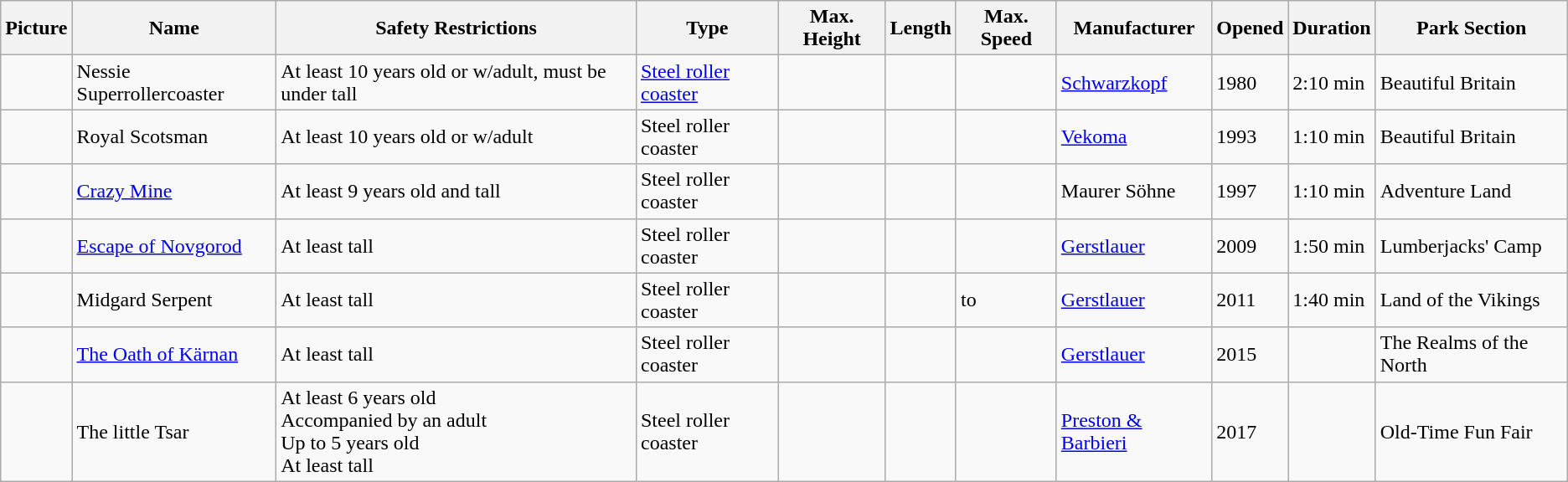<table class="wikitable">
<tr>
<th>Picture</th>
<th>Name</th>
<th>Safety Restrictions</th>
<th>Type</th>
<th>Max. Height</th>
<th>Length</th>
<th>Max. Speed</th>
<th>Manufacturer</th>
<th>Opened</th>
<th>Duration</th>
<th>Park Section</th>
</tr>
<tr>
<td></td>
<td>Nessie Superrollercoaster</td>
<td>At least 10 years old or w/adult, must be under  tall</td>
<td><a href='#'>Steel roller coaster</a></td>
<td></td>
<td></td>
<td></td>
<td><a href='#'>Schwarzkopf</a></td>
<td>1980</td>
<td>2:10 min</td>
<td>Beautiful Britain</td>
</tr>
<tr>
<td></td>
<td>Royal Scotsman</td>
<td>At least 10 years old or w/adult</td>
<td>Steel roller coaster</td>
<td></td>
<td></td>
<td></td>
<td><a href='#'>Vekoma</a></td>
<td>1993</td>
<td>1:10 min</td>
<td>Beautiful Britain</td>
</tr>
<tr>
<td></td>
<td><a href='#'>Crazy Mine</a></td>
<td>At least 9 years old and  tall</td>
<td>Steel roller coaster</td>
<td></td>
<td></td>
<td></td>
<td>Maurer Söhne</td>
<td>1997</td>
<td>1:10 min</td>
<td>Adventure Land</td>
</tr>
<tr>
<td></td>
<td><a href='#'>Escape of Novgorod</a></td>
<td>At least  tall</td>
<td>Steel roller coaster</td>
<td></td>
<td></td>
<td></td>
<td><a href='#'>Gerstlauer</a></td>
<td>2009</td>
<td>1:50 min</td>
<td>Lumberjacks' Camp</td>
</tr>
<tr>
<td></td>
<td>Midgard Serpent</td>
<td>At least  tall</td>
<td>Steel roller coaster</td>
<td></td>
<td></td>
<td> to </td>
<td><a href='#'>Gerstlauer</a></td>
<td>2011</td>
<td>1:40 min</td>
<td>Land of the Vikings</td>
</tr>
<tr>
<td></td>
<td><a href='#'>The Oath of Kärnan</a></td>
<td>At least  tall</td>
<td>Steel roller coaster</td>
<td></td>
<td></td>
<td></td>
<td><a href='#'>Gerstlauer</a></td>
<td>2015</td>
<td></td>
<td>The Realms of the North</td>
</tr>
<tr>
<td></td>
<td>The little Tsar</td>
<td>At least  6 years old<br>Accompanied by an adult<br>Up to 5 years old<br>At least  tall</td>
<td>Steel roller coaster</td>
<td></td>
<td></td>
<td></td>
<td><a href='#'>Preston & Barbieri</a></td>
<td>2017</td>
<td></td>
<td>Old-Time Fun Fair</td>
</tr>
</table>
